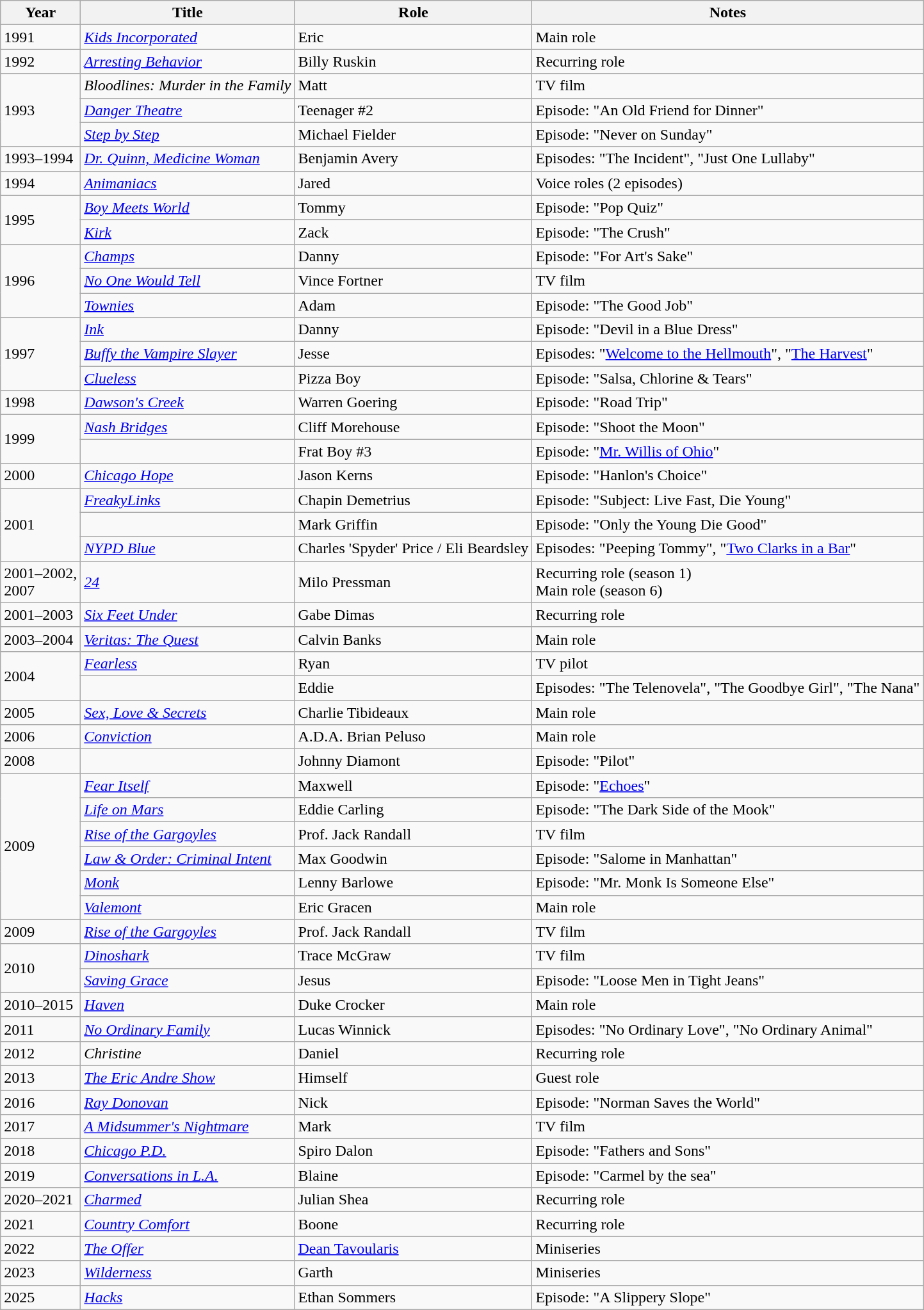<table class="wikitable sortable">
<tr>
<th>Year</th>
<th>Title</th>
<th>Role</th>
<th class="unsortable">Notes</th>
</tr>
<tr>
<td>1991</td>
<td><em><a href='#'>Kids Incorporated</a></em></td>
<td>Eric</td>
<td>Main role</td>
</tr>
<tr>
<td>1992</td>
<td><em><a href='#'>Arresting Behavior</a></em></td>
<td>Billy Ruskin</td>
<td>Recurring role</td>
</tr>
<tr>
<td rowspan="3">1993</td>
<td><em>Bloodlines: Murder in the Family</em></td>
<td>Matt</td>
<td>TV film</td>
</tr>
<tr>
<td><em><a href='#'>Danger Theatre</a></em></td>
<td>Teenager #2</td>
<td>Episode: "An Old Friend for Dinner"</td>
</tr>
<tr>
<td><em><a href='#'>Step by Step</a></em></td>
<td>Michael Fielder</td>
<td>Episode: "Never on Sunday"</td>
</tr>
<tr>
<td>1993–1994</td>
<td><em><a href='#'>Dr. Quinn, Medicine Woman</a></em></td>
<td>Benjamin Avery</td>
<td>Episodes: "The Incident", "Just One Lullaby"</td>
</tr>
<tr>
<td>1994</td>
<td><em><a href='#'>Animaniacs</a></em></td>
<td>Jared</td>
<td>Voice roles (2 episodes)</td>
</tr>
<tr>
<td rowspan="2">1995</td>
<td><em><a href='#'>Boy Meets World</a></em></td>
<td>Tommy</td>
<td>Episode: "Pop Quiz"</td>
</tr>
<tr>
<td><em><a href='#'>Kirk</a></em></td>
<td>Zack</td>
<td>Episode: "The Crush"</td>
</tr>
<tr>
<td rowspan="3">1996</td>
<td><em><a href='#'>Champs</a></em></td>
<td>Danny</td>
<td>Episode: "For Art's Sake"</td>
</tr>
<tr>
<td><em><a href='#'>No One Would Tell</a></em></td>
<td>Vince Fortner</td>
<td>TV film</td>
</tr>
<tr>
<td><em><a href='#'>Townies</a></em></td>
<td>Adam</td>
<td>Episode: "The Good Job"</td>
</tr>
<tr>
<td rowspan="3">1997</td>
<td><em><a href='#'>Ink</a></em></td>
<td>Danny</td>
<td>Episode: "Devil in a Blue Dress"</td>
</tr>
<tr>
<td><em><a href='#'>Buffy the Vampire Slayer</a></em></td>
<td>Jesse</td>
<td>Episodes: "<a href='#'>Welcome to the Hellmouth</a>", "<a href='#'>The Harvest</a>"</td>
</tr>
<tr>
<td><em><a href='#'>Clueless</a></em></td>
<td>Pizza Boy</td>
<td>Episode: "Salsa, Chlorine & Tears"</td>
</tr>
<tr>
<td>1998</td>
<td><em><a href='#'>Dawson's Creek</a></em></td>
<td>Warren Goering</td>
<td>Episode: "Road Trip"</td>
</tr>
<tr>
<td rowspan="2">1999</td>
<td><em><a href='#'>Nash Bridges</a></em></td>
<td>Cliff Morehouse</td>
<td>Episode: "Shoot the Moon"</td>
</tr>
<tr>
<td><em></em></td>
<td>Frat Boy #3</td>
<td>Episode: "<a href='#'>Mr. Willis of Ohio</a>"</td>
</tr>
<tr>
<td>2000</td>
<td><em><a href='#'>Chicago Hope</a></em></td>
<td>Jason Kerns</td>
<td>Episode: "Hanlon's Choice"</td>
</tr>
<tr>
<td rowspan="3">2001</td>
<td><em><a href='#'>FreakyLinks</a></em></td>
<td>Chapin Demetrius</td>
<td>Episode: "Subject: Live Fast, Die Young"</td>
</tr>
<tr>
<td><em></em></td>
<td>Mark Griffin</td>
<td>Episode: "Only the Young Die Good"</td>
</tr>
<tr>
<td><em><a href='#'>NYPD Blue</a></em></td>
<td>Charles 'Spyder' Price / Eli Beardsley</td>
<td>Episodes: "Peeping Tommy", "<a href='#'>Two Clarks in a Bar</a>"</td>
</tr>
<tr>
<td>2001–2002,<br>2007</td>
<td><em><a href='#'>24</a></em></td>
<td>Milo Pressman</td>
<td>Recurring role (season 1)<br>Main role (season 6)</td>
</tr>
<tr>
<td>2001–2003</td>
<td><em><a href='#'>Six Feet Under</a></em></td>
<td>Gabe Dimas</td>
<td>Recurring role</td>
</tr>
<tr>
<td>2003–2004</td>
<td><em><a href='#'>Veritas: The Quest</a></em></td>
<td>Calvin Banks</td>
<td>Main role</td>
</tr>
<tr>
<td rowspan="2">2004</td>
<td><em><a href='#'>Fearless</a></em></td>
<td>Ryan</td>
<td>TV pilot</td>
</tr>
<tr>
<td><em></em></td>
<td>Eddie</td>
<td>Episodes: "The Telenovela", "The Goodbye Girl", "The Nana"</td>
</tr>
<tr>
<td>2005</td>
<td><em><a href='#'>Sex, Love & Secrets</a></em></td>
<td>Charlie Tibideaux</td>
<td>Main role</td>
</tr>
<tr>
<td>2006</td>
<td><em><a href='#'>Conviction</a></em></td>
<td>A.D.A. Brian Peluso</td>
<td>Main role</td>
</tr>
<tr>
<td>2008</td>
<td><em></em></td>
<td>Johnny Diamont</td>
<td>Episode: "Pilot"</td>
</tr>
<tr>
<td rowspan="6">2009</td>
<td><em><a href='#'>Fear Itself</a></em></td>
<td>Maxwell</td>
<td>Episode: "<a href='#'>Echoes</a>"</td>
</tr>
<tr>
<td><em><a href='#'>Life on Mars</a></em></td>
<td>Eddie Carling</td>
<td>Episode: "The Dark Side of the Mook"</td>
</tr>
<tr>
<td><em><a href='#'>Rise of the Gargoyles</a></em></td>
<td>Prof. Jack Randall</td>
<td>TV film</td>
</tr>
<tr>
<td><em><a href='#'>Law & Order: Criminal Intent</a></em></td>
<td>Max Goodwin</td>
<td>Episode: "Salome in Manhattan"</td>
</tr>
<tr>
<td><em><a href='#'>Monk</a></em></td>
<td>Lenny Barlowe</td>
<td>Episode: "Mr. Monk Is Someone Else"</td>
</tr>
<tr>
<td><em><a href='#'>Valemont</a></em></td>
<td>Eric Gracen</td>
<td>Main role</td>
</tr>
<tr>
<td>2009</td>
<td><em><a href='#'>Rise of the Gargoyles</a></em></td>
<td>Prof. Jack Randall</td>
<td>TV film</td>
</tr>
<tr>
<td rowspan="2">2010</td>
<td><em><a href='#'>Dinoshark</a></em></td>
<td>Trace McGraw</td>
<td>TV film</td>
</tr>
<tr>
<td><em><a href='#'>Saving Grace</a></em></td>
<td>Jesus</td>
<td>Episode: "Loose Men in Tight Jeans"</td>
</tr>
<tr>
<td>2010–2015</td>
<td><em><a href='#'>Haven</a></em></td>
<td>Duke Crocker</td>
<td>Main role</td>
</tr>
<tr>
<td>2011</td>
<td><em><a href='#'>No Ordinary Family</a></em></td>
<td>Lucas Winnick</td>
<td>Episodes: "No Ordinary Love", "No Ordinary Animal"</td>
</tr>
<tr>
<td>2012</td>
<td><em>Christine</em></td>
<td>Daniel</td>
<td>Recurring role</td>
</tr>
<tr>
<td>2013</td>
<td><em><a href='#'>The Eric Andre Show</a></em></td>
<td>Himself</td>
<td>Guest role</td>
</tr>
<tr>
<td>2016</td>
<td><em><a href='#'>Ray Donovan</a></em></td>
<td>Nick</td>
<td>Episode: "Norman Saves the World"</td>
</tr>
<tr>
<td>2017</td>
<td><em><a href='#'>A Midsummer's Nightmare</a></em></td>
<td>Mark</td>
<td>TV film</td>
</tr>
<tr>
<td>2018</td>
<td><em><a href='#'>Chicago P.D.</a></em></td>
<td>Spiro Dalon</td>
<td>Episode: "Fathers and Sons"</td>
</tr>
<tr>
<td>2019</td>
<td><em><a href='#'>Conversations in L.A.</a></em></td>
<td>Blaine</td>
<td>Episode: "Carmel by the sea"</td>
</tr>
<tr>
<td>2020–2021</td>
<td><em><a href='#'>Charmed</a></em></td>
<td>Julian Shea</td>
<td>Recurring role</td>
</tr>
<tr>
<td>2021</td>
<td><em><a href='#'>Country Comfort</a></em></td>
<td>Boone</td>
<td>Recurring role</td>
</tr>
<tr>
<td>2022</td>
<td><em><a href='#'>The Offer</a></em></td>
<td><a href='#'>Dean Tavoularis</a></td>
<td>Miniseries</td>
</tr>
<tr>
<td>2023</td>
<td><em><a href='#'>Wilderness</a></em></td>
<td>Garth</td>
<td>Miniseries</td>
</tr>
<tr>
<td>2025</td>
<td><em><a href='#'>Hacks</a></em></td>
<td>Ethan Sommers</td>
<td>Episode: "A Slippery Slope"</td>
</tr>
</table>
